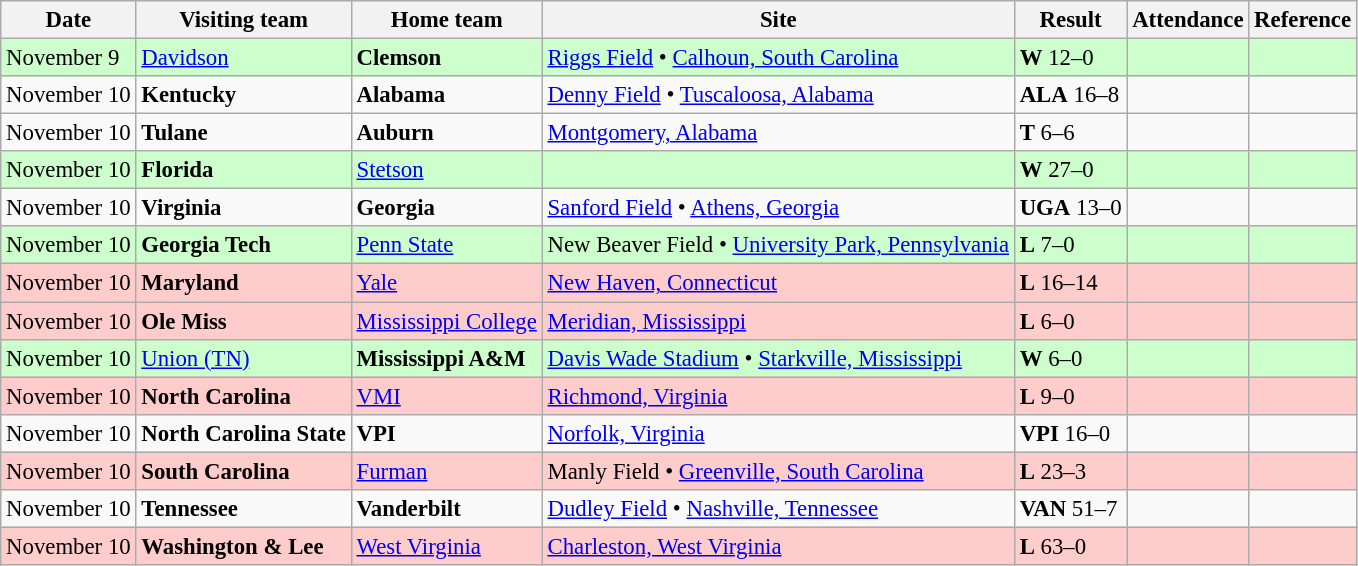<table class="wikitable" style="font-size:95%;">
<tr>
<th>Date</th>
<th>Visiting team</th>
<th>Home team</th>
<th>Site</th>
<th>Result</th>
<th>Attendance</th>
<th class="unsortable">Reference</th>
</tr>
<tr bgcolor=ccffcc>
<td>November 9</td>
<td><a href='#'>Davidson</a></td>
<td><strong>Clemson</strong></td>
<td><a href='#'>Riggs Field</a> • <a href='#'>Calhoun, South Carolina</a></td>
<td><strong>W</strong> 12–0</td>
<td></td>
<td></td>
</tr>
<tr bgcolor=>
<td>November 10</td>
<td><strong>Kentucky</strong></td>
<td><strong>Alabama</strong></td>
<td><a href='#'>Denny Field</a> •  <a href='#'>Tuscaloosa, Alabama</a></td>
<td><strong>ALA</strong> 16–8</td>
<td></td>
<td></td>
</tr>
<tr bgcolor=>
<td>November 10</td>
<td><strong>Tulane</strong></td>
<td><strong>Auburn</strong></td>
<td><a href='#'>Montgomery, Alabama</a></td>
<td><strong>T</strong> 6–6</td>
<td></td>
<td></td>
</tr>
<tr bgcolor=ccffcc>
<td>November 10</td>
<td><strong>Florida</strong></td>
<td><a href='#'>Stetson</a></td>
<td></td>
<td><strong>W</strong> 27–0</td>
<td></td>
<td></td>
</tr>
<tr bgcolor=>
<td>November 10</td>
<td><strong>Virginia</strong></td>
<td><strong>Georgia</strong></td>
<td><a href='#'>Sanford Field</a> • <a href='#'>Athens, Georgia</a></td>
<td><strong>UGA</strong> 13–0</td>
<td></td>
<td></td>
</tr>
<tr bgcolor=ccffcc>
<td>November 10</td>
<td><strong>Georgia Tech</strong></td>
<td><a href='#'>Penn State</a></td>
<td>New Beaver Field • <a href='#'>University Park, Pennsylvania</a></td>
<td><strong>L</strong> 7–0</td>
<td></td>
<td></td>
</tr>
<tr bgcolor=ffcccc>
<td>November 10</td>
<td><strong>Maryland</strong></td>
<td><a href='#'>Yale</a></td>
<td><a href='#'>New Haven, Connecticut</a></td>
<td><strong>L</strong> 16–14</td>
<td></td>
<td></td>
</tr>
<tr bgcolor=ffcccc>
<td>November 10</td>
<td><strong>Ole Miss</strong></td>
<td><a href='#'>Mississippi College</a></td>
<td><a href='#'>Meridian, Mississippi</a></td>
<td><strong>L</strong> 6–0</td>
<td></td>
<td></td>
</tr>
<tr bgcolor=ccffcc>
<td>November 10</td>
<td><a href='#'>Union (TN)</a></td>
<td><strong>Mississippi A&M</strong></td>
<td><a href='#'>Davis Wade Stadium</a> • <a href='#'>Starkville, Mississippi</a></td>
<td><strong>W</strong> 6–0</td>
<td></td>
<td></td>
</tr>
<tr bgcolor=ffcccc>
<td>November 10</td>
<td><strong>North Carolina</strong></td>
<td><a href='#'>VMI</a></td>
<td><a href='#'>Richmond, Virginia</a></td>
<td><strong>L</strong> 9–0</td>
<td></td>
<td></td>
</tr>
<tr bgcolor=>
<td>November 10</td>
<td><strong>North Carolina State</strong></td>
<td><strong>VPI</strong></td>
<td><a href='#'>Norfolk, Virginia</a></td>
<td><strong>VPI</strong> 16–0</td>
<td></td>
<td></td>
</tr>
<tr bgcolor=ffcccc>
<td>November 10</td>
<td><strong>South Carolina</strong></td>
<td><a href='#'>Furman</a></td>
<td>Manly Field • <a href='#'>Greenville, South Carolina</a></td>
<td><strong>L</strong> 23–3</td>
<td></td>
<td></td>
</tr>
<tr bgcolor=>
<td>November 10</td>
<td><strong>Tennessee</strong></td>
<td><strong>Vanderbilt</strong></td>
<td><a href='#'>Dudley Field</a> • <a href='#'>Nashville, Tennessee</a></td>
<td><strong>VAN</strong> 51–7</td>
<td></td>
<td></td>
</tr>
<tr bgcolor=ffcccc>
<td>November 10</td>
<td><strong>Washington & Lee</strong></td>
<td><a href='#'>West Virginia</a></td>
<td><a href='#'>Charleston, West Virginia</a></td>
<td><strong>L</strong> 63–0</td>
<td></td>
<td></td>
</tr>
</table>
